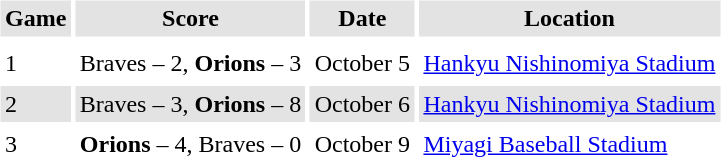<table border="0" cellspacing="3" cellpadding="3">
<tr style="background: #e3e3e3;">
<th>Game</th>
<th>Score</th>
<th>Date</th>
<th>Location</th>
</tr>
<tr style="background: #e3e3e3;">
</tr>
<tr>
<td>1</td>
<td>Braves – 2, <strong>Orions</strong> – 3</td>
<td>October 5</td>
<td><a href='#'>Hankyu Nishinomiya Stadium</a></td>
</tr>
<tr style="background: #e3e3e3;">
<td>2</td>
<td>Braves – 3, <strong>Orions</strong> – 8</td>
<td>October 6</td>
<td><a href='#'>Hankyu Nishinomiya Stadium</a></td>
</tr>
<tr>
<td>3</td>
<td><strong>Orions</strong> – 4, Braves – 0</td>
<td>October 9</td>
<td><a href='#'>Miyagi Baseball Stadium</a></td>
</tr>
</table>
